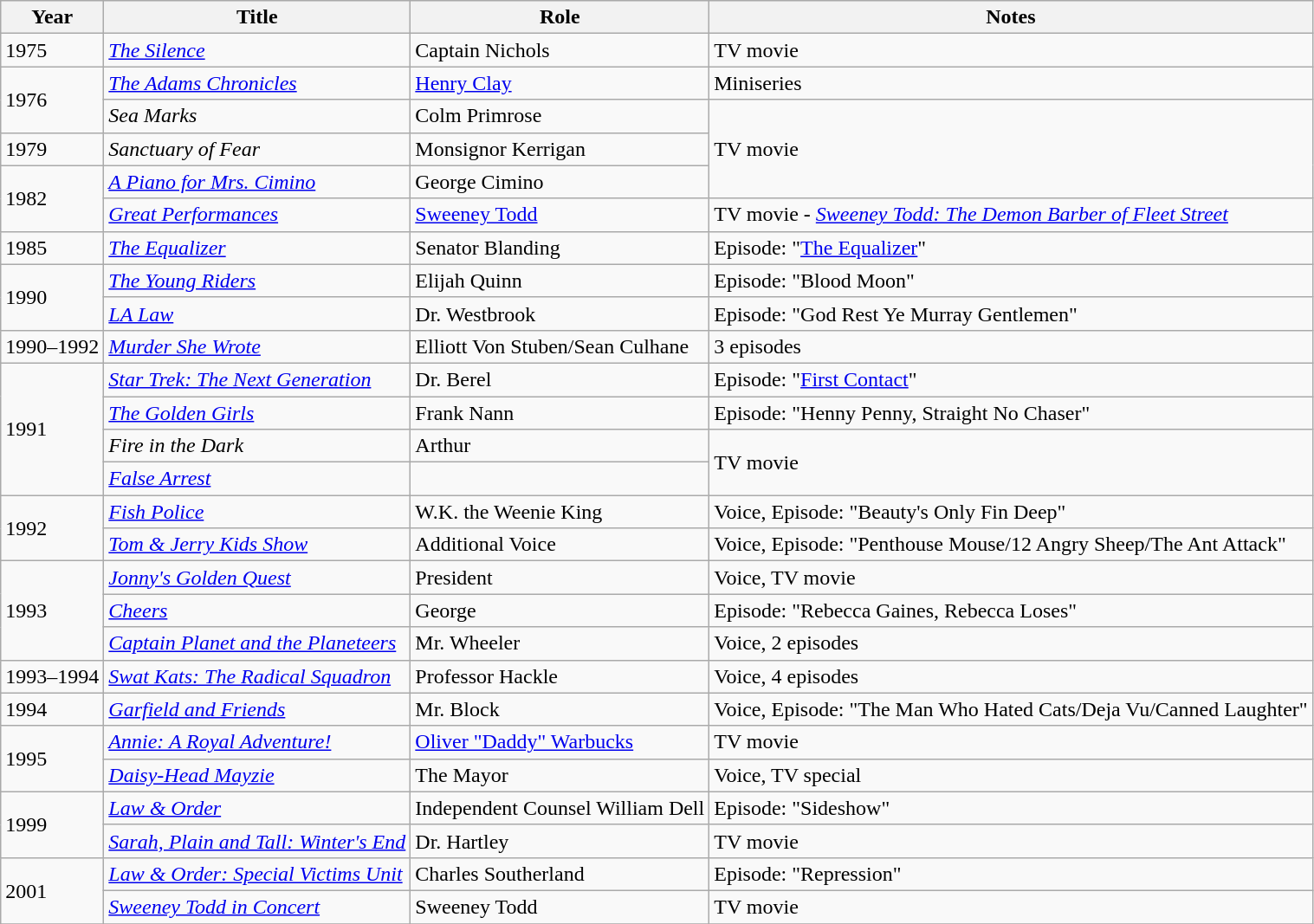<table class="wikitable sortable">
<tr>
<th>Year</th>
<th>Title</th>
<th>Role</th>
<th>Notes</th>
</tr>
<tr>
<td>1975</td>
<td><em><a href='#'>The Silence</a></em></td>
<td>Captain Nichols</td>
<td>TV movie</td>
</tr>
<tr>
<td rowspan="2">1976</td>
<td><em><a href='#'>The Adams Chronicles</a></em></td>
<td><a href='#'>Henry Clay</a></td>
<td>Miniseries</td>
</tr>
<tr>
<td><em>Sea Marks</em></td>
<td>Colm Primrose</td>
<td rowspan="3">TV movie</td>
</tr>
<tr>
<td>1979</td>
<td><em>Sanctuary of Fear</em></td>
<td>Monsignor Kerrigan</td>
</tr>
<tr>
<td rowspan="2">1982</td>
<td><em><a href='#'>A Piano for Mrs. Cimino</a></em></td>
<td>George Cimino</td>
</tr>
<tr>
<td><em><a href='#'>Great Performances</a></em></td>
<td><a href='#'>Sweeney Todd</a></td>
<td>TV movie - <em><a href='#'>Sweeney Todd: The Demon Barber of Fleet Street</a></em></td>
</tr>
<tr>
<td>1985</td>
<td><em><a href='#'>The Equalizer</a></em></td>
<td>Senator Blanding</td>
<td>Episode: "<a href='#'>The Equalizer</a>" </td>
</tr>
<tr>
<td rowspan="2">1990</td>
<td><em><a href='#'>The Young Riders</a></em></td>
<td>Elijah Quinn</td>
<td>Episode: "Blood Moon"</td>
</tr>
<tr>
<td><em><a href='#'>LA Law</a></em></td>
<td>Dr. Westbrook</td>
<td>Episode: "God Rest Ye Murray Gentlemen"</td>
</tr>
<tr>
<td>1990–1992</td>
<td><em><a href='#'>Murder She Wrote</a></em></td>
<td>Elliott Von Stuben/Sean Culhane</td>
<td>3 episodes</td>
</tr>
<tr>
<td rowspan="4">1991</td>
<td><em><a href='#'>Star Trek: The Next Generation</a></em></td>
<td>Dr. Berel</td>
<td>Episode: "<a href='#'>First Contact</a>"</td>
</tr>
<tr>
<td><em><a href='#'>The Golden Girls</a></em></td>
<td>Frank Nann</td>
<td>Episode: "Henny Penny, Straight No Chaser"</td>
</tr>
<tr>
<td><em>Fire in the Dark</em></td>
<td>Arthur</td>
<td rowspan="2">TV movie</td>
</tr>
<tr>
<td><em><a href='#'>False Arrest</a></em></td>
<td></td>
</tr>
<tr>
<td rowspan="2">1992</td>
<td><em><a href='#'>Fish Police</a></em></td>
<td>W.K. the Weenie King</td>
<td>Voice, Episode: "Beauty's Only Fin Deep"</td>
</tr>
<tr>
<td><em><a href='#'>Tom & Jerry Kids Show</a></em></td>
<td>Additional Voice</td>
<td>Voice, Episode: "Penthouse Mouse/12 Angry Sheep/The Ant Attack"</td>
</tr>
<tr>
<td rowspan="3">1993</td>
<td><em><a href='#'>Jonny's Golden Quest</a></em></td>
<td>President</td>
<td>Voice, TV movie</td>
</tr>
<tr>
<td><em><a href='#'>Cheers</a></em></td>
<td>George</td>
<td>Episode: "Rebecca Gaines, Rebecca Loses"</td>
</tr>
<tr>
<td><em><a href='#'>Captain Planet and the Planeteers</a></em></td>
<td>Mr. Wheeler</td>
<td>Voice, 2 episodes</td>
</tr>
<tr>
<td>1993–1994</td>
<td><em><a href='#'>Swat Kats: The Radical Squadron</a></em></td>
<td>Professor Hackle</td>
<td>Voice, 4 episodes</td>
</tr>
<tr>
<td>1994</td>
<td><em><a href='#'>Garfield and Friends</a></em></td>
<td>Mr. Block</td>
<td>Voice, Episode: "The Man Who Hated Cats/Deja Vu/Canned Laughter"</td>
</tr>
<tr>
<td rowspan="2">1995</td>
<td><em><a href='#'>Annie: A Royal Adventure!</a></em></td>
<td><a href='#'>Oliver "Daddy" Warbucks</a></td>
<td>TV movie</td>
</tr>
<tr>
<td><em><a href='#'>Daisy-Head Mayzie</a></em></td>
<td>The Mayor</td>
<td>Voice, TV special</td>
</tr>
<tr>
<td rowspan="2">1999</td>
<td><em><a href='#'>Law & Order</a></em></td>
<td>Independent Counsel William Dell</td>
<td>Episode: "Sideshow"</td>
</tr>
<tr>
<td><em><a href='#'>Sarah, Plain and Tall: Winter's End</a></em></td>
<td>Dr. Hartley</td>
<td>TV movie</td>
</tr>
<tr>
<td rowspan="2">2001</td>
<td><em><a href='#'>Law & Order: Special Victims Unit</a></em></td>
<td>Charles Southerland</td>
<td>Episode: "Repression"</td>
</tr>
<tr>
<td><em><a href='#'>Sweeney Todd in Concert</a></em></td>
<td>Sweeney Todd</td>
<td>TV movie</td>
</tr>
<tr>
</tr>
</table>
